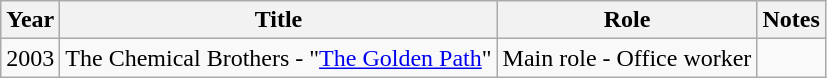<table class="wikitable sortable">
<tr>
<th>Year</th>
<th>Title</th>
<th>Role</th>
<th>Notes</th>
</tr>
<tr>
<td>2003</td>
<td>The Chemical Brothers - "<a href='#'>The Golden Path</a>"</td>
<td>Main role - Office worker</td>
<td></td>
</tr>
</table>
